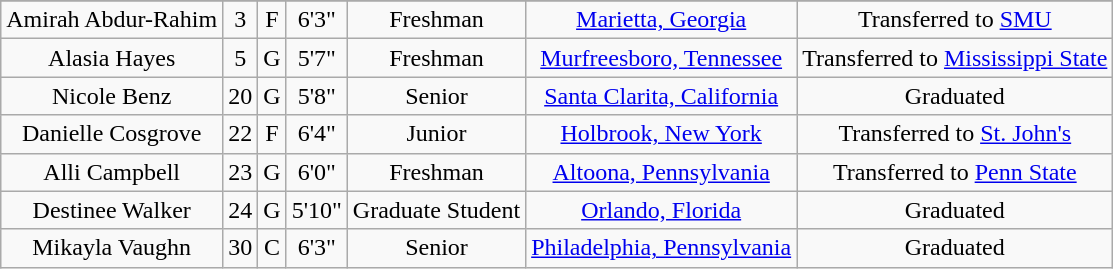<table class="wikitable sortable" border="1" style="text-align: center;">
<tr align=center>
</tr>
<tr>
<td>Amirah Abdur-Rahim</td>
<td>3</td>
<td>F</td>
<td>6'3"</td>
<td>Freshman</td>
<td><a href='#'>Marietta, Georgia</a></td>
<td>Transferred to <a href='#'>SMU</a></td>
</tr>
<tr>
<td>Alasia Hayes</td>
<td>5</td>
<td>G</td>
<td>5'7"</td>
<td>Freshman</td>
<td><a href='#'>Murfreesboro, Tennessee</a></td>
<td>Transferred to <a href='#'>Mississippi State</a></td>
</tr>
<tr>
<td>Nicole Benz</td>
<td>20</td>
<td>G</td>
<td>5'8"</td>
<td>Senior</td>
<td><a href='#'>Santa Clarita, California</a></td>
<td>Graduated</td>
</tr>
<tr>
<td>Danielle Cosgrove</td>
<td>22</td>
<td>F</td>
<td>6'4"</td>
<td>Junior</td>
<td><a href='#'>Holbrook, New York</a></td>
<td>Transferred to <a href='#'>St. John's</a></td>
</tr>
<tr>
<td>Alli Campbell</td>
<td>23</td>
<td>G</td>
<td>6'0"</td>
<td>Freshman</td>
<td><a href='#'>Altoona, Pennsylvania</a></td>
<td>Transferred to <a href='#'>Penn State</a></td>
</tr>
<tr>
<td>Destinee Walker</td>
<td>24</td>
<td>G</td>
<td>5'10"</td>
<td>Graduate Student</td>
<td><a href='#'>Orlando, Florida</a></td>
<td>Graduated</td>
</tr>
<tr>
<td>Mikayla Vaughn</td>
<td>30</td>
<td>C</td>
<td>6'3"</td>
<td>Senior</td>
<td><a href='#'>Philadelphia, Pennsylvania</a></td>
<td>Graduated</td>
</tr>
</table>
